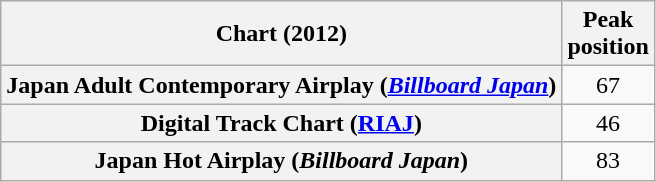<table class="wikitable sortable plainrowheaders">
<tr>
<th>Chart (2012)</th>
<th>Peak<br>position</th>
</tr>
<tr>
<th scope="row">Japan Adult Contemporary Airplay (<em><a href='#'>Billboard Japan</a></em>)</th>
<td align="center">67</td>
</tr>
<tr>
<th scope="row">Digital Track Chart (<a href='#'>RIAJ</a>)</th>
<td align="center">46</td>
</tr>
<tr>
<th scope="row">Japan Hot Airplay (<em>Billboard Japan</em>)</th>
<td align="center">83</td>
</tr>
</table>
